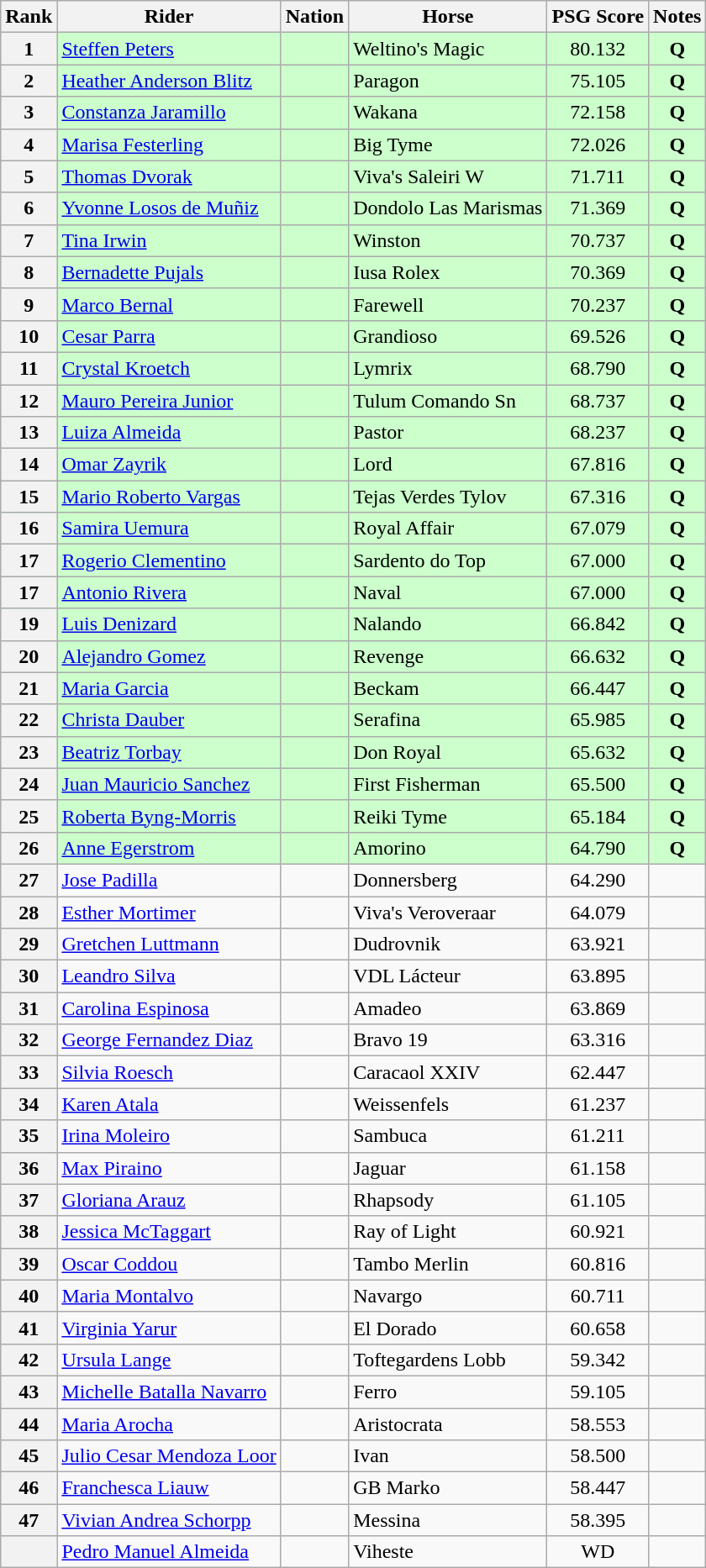<table class="wikitable sortable" style="text-align:center">
<tr>
<th>Rank</th>
<th>Rider</th>
<th>Nation</th>
<th>Horse</th>
<th>PSG Score</th>
<th>Notes</th>
</tr>
<tr bgcolor=ccffcc>
<th>1</th>
<td align=left><a href='#'>Steffen Peters</a></td>
<td align=left></td>
<td align=left>Weltino's Magic</td>
<td>80.132</td>
<td><strong>Q</strong></td>
</tr>
<tr bgcolor=ccffcc>
<th>2</th>
<td align=left><a href='#'>Heather Anderson Blitz</a></td>
<td align=left></td>
<td align=left>Paragon</td>
<td>75.105</td>
<td><strong>Q</strong></td>
</tr>
<tr bgcolor=ccffcc>
<th>3</th>
<td align=left><a href='#'>Constanza Jaramillo</a></td>
<td align=left></td>
<td align=left>Wakana</td>
<td>72.158</td>
<td><strong>Q</strong></td>
</tr>
<tr bgcolor=ccffcc>
<th>4</th>
<td align=left><a href='#'>Marisa Festerling</a></td>
<td align=left></td>
<td align=left>Big Tyme</td>
<td>72.026</td>
<td><strong>Q</strong></td>
</tr>
<tr bgcolor=ccffcc>
<th>5</th>
<td align=left><a href='#'>Thomas Dvorak</a></td>
<td align=left></td>
<td align=left>Viva's Saleiri W</td>
<td>71.711</td>
<td><strong>Q</strong></td>
</tr>
<tr bgcolor=ccffcc>
<th>6</th>
<td align=left><a href='#'>Yvonne Losos de Muñiz</a></td>
<td align=left></td>
<td align=left>Dondolo Las Marismas</td>
<td>71.369</td>
<td><strong>Q</strong></td>
</tr>
<tr bgcolor=ccffcc>
<th>7</th>
<td align=left><a href='#'>Tina Irwin</a></td>
<td align=left></td>
<td align=left>Winston</td>
<td>70.737</td>
<td><strong>Q</strong></td>
</tr>
<tr bgcolor=ccffcc>
<th>8</th>
<td align=left><a href='#'>Bernadette Pujals</a></td>
<td align=left></td>
<td align=left>Iusa Rolex</td>
<td>70.369</td>
<td><strong>Q</strong></td>
</tr>
<tr bgcolor=ccffcc>
<th>9</th>
<td align=left><a href='#'>Marco Bernal</a></td>
<td align=left></td>
<td align=left>Farewell</td>
<td>70.237</td>
<td><strong>Q</strong></td>
</tr>
<tr bgcolor=ccffcc>
<th>10</th>
<td align=left><a href='#'>Cesar Parra</a></td>
<td align=left></td>
<td align=left>Grandioso</td>
<td>69.526</td>
<td><strong>Q</strong></td>
</tr>
<tr bgcolor=ccffcc>
<th>11</th>
<td align=left><a href='#'>Crystal Kroetch</a></td>
<td align=left></td>
<td align=left>Lymrix</td>
<td>68.790</td>
<td><strong>Q</strong></td>
</tr>
<tr bgcolor=ccffcc>
<th>12</th>
<td align=left><a href='#'>Mauro Pereira Junior</a></td>
<td align=left></td>
<td align=left>Tulum Comando Sn</td>
<td>68.737</td>
<td><strong>Q</strong></td>
</tr>
<tr bgcolor=ccffcc>
<th>13</th>
<td align=left><a href='#'>Luiza Almeida</a></td>
<td align=left></td>
<td align=left>Pastor</td>
<td>68.237</td>
<td><strong>Q</strong></td>
</tr>
<tr bgcolor=ccffcc>
<th>14</th>
<td align=left><a href='#'>Omar Zayrik</a></td>
<td align=left></td>
<td align=left>Lord</td>
<td>67.816</td>
<td><strong>Q</strong></td>
</tr>
<tr bgcolor=ccffcc>
<th>15</th>
<td align=left><a href='#'>Mario Roberto Vargas</a></td>
<td align=left></td>
<td align=left>Tejas Verdes Tylov</td>
<td>67.316</td>
<td><strong>Q</strong></td>
</tr>
<tr bgcolor=ccffcc>
<th>16</th>
<td align=left><a href='#'>Samira Uemura</a></td>
<td align=left></td>
<td align=left>Royal Affair</td>
<td>67.079</td>
<td><strong>Q</strong></td>
</tr>
<tr bgcolor=ccffcc>
<th>17</th>
<td align=left><a href='#'>Rogerio Clementino</a></td>
<td align=left></td>
<td align=left>Sardento do Top</td>
<td>67.000</td>
<td><strong>Q</strong></td>
</tr>
<tr bgcolor=ccffcc>
<th>17</th>
<td align=left><a href='#'>Antonio Rivera</a></td>
<td align=left></td>
<td align=left>Naval</td>
<td>67.000</td>
<td><strong>Q</strong></td>
</tr>
<tr bgcolor=ccffcc>
<th>19</th>
<td align=left><a href='#'>Luis Denizard</a></td>
<td align=left></td>
<td align=left>Nalando</td>
<td>66.842</td>
<td><strong>Q</strong></td>
</tr>
<tr bgcolor=ccffcc>
<th>20</th>
<td align=left><a href='#'>Alejandro Gomez</a></td>
<td align=left></td>
<td align=left>Revenge</td>
<td>66.632</td>
<td><strong>Q</strong></td>
</tr>
<tr bgcolor=ccffcc>
<th>21</th>
<td align=left><a href='#'>Maria Garcia</a></td>
<td align=left></td>
<td align=left>Beckam</td>
<td>66.447</td>
<td><strong>Q</strong></td>
</tr>
<tr bgcolor=ccffcc>
<th>22</th>
<td align=left><a href='#'>Christa Dauber</a></td>
<td align=left></td>
<td align=left>Serafina</td>
<td>65.985</td>
<td><strong>Q</strong></td>
</tr>
<tr bgcolor=ccffcc>
<th>23</th>
<td align=left><a href='#'>Beatriz Torbay</a></td>
<td align=left></td>
<td align=left>Don Royal</td>
<td>65.632</td>
<td><strong>Q</strong></td>
</tr>
<tr bgcolor=ccffcc>
<th>24</th>
<td align=left><a href='#'>Juan Mauricio Sanchez</a></td>
<td align=left></td>
<td align=left>First Fisherman</td>
<td>65.500</td>
<td><strong>Q</strong></td>
</tr>
<tr bgcolor=ccffcc>
<th>25</th>
<td align=left><a href='#'>Roberta Byng-Morris</a></td>
<td align=left></td>
<td align=left>Reiki Tyme</td>
<td>65.184</td>
<td><strong>Q</strong></td>
</tr>
<tr bgcolor=ccffcc>
<th>26</th>
<td align=left><a href='#'>Anne Egerstrom</a></td>
<td align=left></td>
<td align=left>Amorino</td>
<td>64.790</td>
<td><strong>Q</strong></td>
</tr>
<tr>
<th>27</th>
<td align=left><a href='#'>Jose Padilla</a></td>
<td align=left></td>
<td align=left>Donnersberg</td>
<td>64.290</td>
<td></td>
</tr>
<tr>
<th>28</th>
<td align=left><a href='#'>Esther Mortimer</a></td>
<td align=left></td>
<td align=left>Viva's Veroveraar</td>
<td>64.079</td>
<td></td>
</tr>
<tr>
<th>29</th>
<td align=left><a href='#'>Gretchen Luttmann</a></td>
<td align=left></td>
<td align=left>Dudrovnik</td>
<td>63.921</td>
<td></td>
</tr>
<tr>
<th>30</th>
<td align=left><a href='#'>Leandro Silva</a></td>
<td align=left></td>
<td align=left>VDL Lácteur</td>
<td>63.895</td>
<td></td>
</tr>
<tr>
<th>31</th>
<td align=left><a href='#'>Carolina Espinosa</a></td>
<td align=left></td>
<td align=left>Amadeo</td>
<td>63.869</td>
<td></td>
</tr>
<tr>
<th>32</th>
<td align=left><a href='#'>George Fernandez Diaz</a></td>
<td align=left></td>
<td align=left>Bravo 19</td>
<td>63.316</td>
<td></td>
</tr>
<tr>
<th>33</th>
<td align=left><a href='#'>Silvia Roesch</a></td>
<td align=left></td>
<td align=left>Caracaol XXIV</td>
<td>62.447</td>
<td></td>
</tr>
<tr>
<th>34</th>
<td align=left><a href='#'>Karen Atala</a></td>
<td align=left></td>
<td align=left>Weissenfels</td>
<td>61.237</td>
<td></td>
</tr>
<tr>
<th>35</th>
<td align=left><a href='#'>Irina Moleiro</a></td>
<td align=left></td>
<td align=left>Sambuca</td>
<td>61.211</td>
<td></td>
</tr>
<tr>
<th>36</th>
<td align=left><a href='#'>Max Piraino</a></td>
<td align=left></td>
<td align=left>Jaguar</td>
<td>61.158</td>
<td></td>
</tr>
<tr>
<th>37</th>
<td align=left><a href='#'>Gloriana Arauz</a></td>
<td align=left></td>
<td align=left>Rhapsody</td>
<td>61.105</td>
<td></td>
</tr>
<tr>
<th>38</th>
<td align=left><a href='#'>Jessica McTaggart</a></td>
<td align=left></td>
<td align=left>Ray of Light</td>
<td>60.921</td>
<td></td>
</tr>
<tr>
<th>39</th>
<td align=left><a href='#'>Oscar Coddou</a></td>
<td align=left></td>
<td align=left>Tambo Merlin</td>
<td>60.816</td>
<td></td>
</tr>
<tr>
<th>40</th>
<td align=left><a href='#'>Maria Montalvo</a></td>
<td align=left></td>
<td align=left>Navargo</td>
<td>60.711</td>
<td></td>
</tr>
<tr>
<th>41</th>
<td align=left><a href='#'>Virginia Yarur</a></td>
<td align=left></td>
<td align=left>El Dorado</td>
<td>60.658</td>
<td></td>
</tr>
<tr>
<th>42</th>
<td align=left><a href='#'>Ursula Lange</a></td>
<td align=left></td>
<td align=left>Toftegardens Lobb</td>
<td>59.342</td>
<td></td>
</tr>
<tr>
<th>43</th>
<td align=left><a href='#'>Michelle Batalla Navarro</a></td>
<td align=left></td>
<td align=left>Ferro</td>
<td>59.105</td>
<td></td>
</tr>
<tr>
<th>44</th>
<td align=left><a href='#'>Maria Arocha</a></td>
<td align=left></td>
<td align=left>Aristocrata</td>
<td>58.553</td>
<td></td>
</tr>
<tr>
<th>45</th>
<td align=left><a href='#'>Julio Cesar Mendoza Loor</a></td>
<td align=left></td>
<td align=left>Ivan</td>
<td>58.500</td>
<td></td>
</tr>
<tr>
<th>46</th>
<td align=left><a href='#'>Franchesca Liauw</a></td>
<td align=left></td>
<td align=left>GB Marko</td>
<td>58.447</td>
<td></td>
</tr>
<tr>
<th>47</th>
<td align=left><a href='#'>Vivian Andrea Schorpp</a></td>
<td align=left></td>
<td align=left>Messina</td>
<td>58.395</td>
<td></td>
</tr>
<tr>
<th></th>
<td align=left><a href='#'>Pedro Manuel Almeida</a></td>
<td align=left></td>
<td align=left>Viheste</td>
<td>WD</td>
<td></td>
</tr>
</table>
